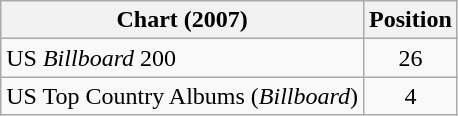<table class="wikitable sortable">
<tr>
<th>Chart (2007)</th>
<th>Position</th>
</tr>
<tr>
<td>US <em>Billboard</em> 200</td>
<td style="text-align:center;">26</td>
</tr>
<tr>
<td>US Top Country Albums (<em>Billboard</em>)</td>
<td style="text-align:center;">4</td>
</tr>
</table>
